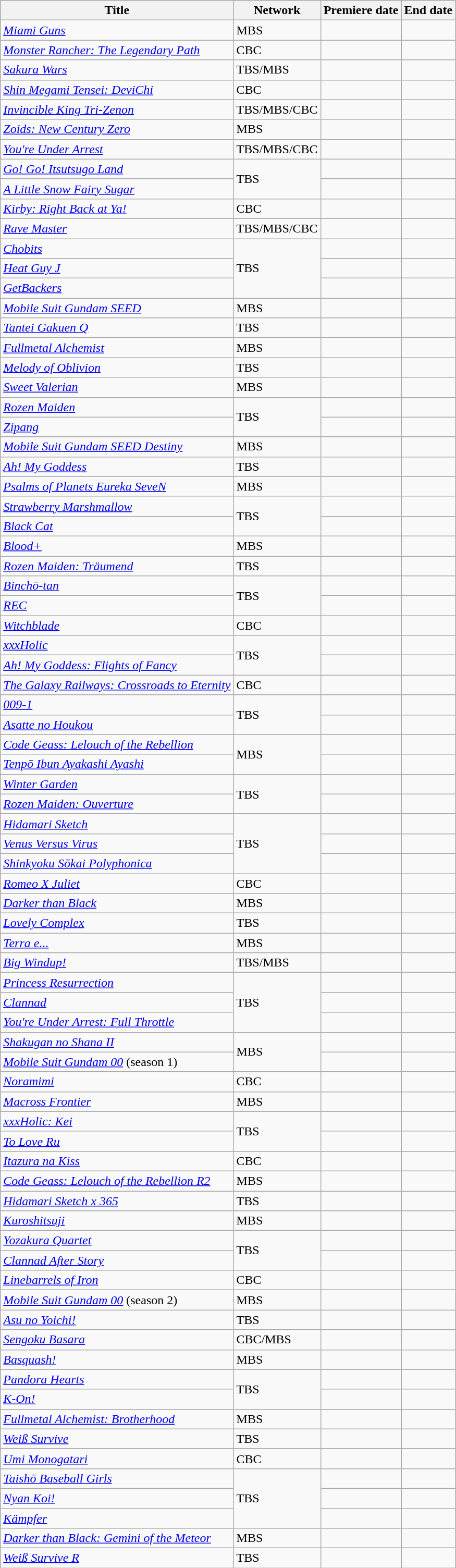<table class="wikitable sortable">
<tr>
<th>Title</th>
<th>Network</th>
<th>Premiere date</th>
<th>End date</th>
</tr>
<tr>
<td><em><a href='#'>Miami Guns</a></em></td>
<td>MBS</td>
<td></td>
<td></td>
</tr>
<tr>
<td><em><a href='#'>Monster Rancher: The Legendary Path</a></em></td>
<td>CBC</td>
<td></td>
<td></td>
</tr>
<tr>
<td><em><a href='#'>Sakura Wars</a></em></td>
<td>TBS/MBS</td>
<td></td>
<td></td>
</tr>
<tr>
<td><em><a href='#'>Shin Megami Tensei: DeviChi</a></em></td>
<td>CBC</td>
<td></td>
<td></td>
</tr>
<tr>
<td><em><a href='#'>Invincible King Tri-Zenon</a></em></td>
<td>TBS/MBS/CBC</td>
<td></td>
<td></td>
</tr>
<tr>
<td><em><a href='#'>Zoids: New Century Zero</a></em></td>
<td>MBS</td>
<td></td>
<td></td>
</tr>
<tr>
<td><em><a href='#'>You're Under Arrest</a></em></td>
<td>TBS/MBS/CBC</td>
<td></td>
<td></td>
</tr>
<tr>
<td><em><a href='#'>Go! Go! Itsutsugo Land</a></em></td>
<td rowspan="2">TBS</td>
<td></td>
<td></td>
</tr>
<tr>
<td><em><a href='#'>A Little Snow Fairy Sugar</a></em></td>
<td></td>
<td></td>
</tr>
<tr>
<td><em><a href='#'>Kirby: Right Back at Ya!</a></em></td>
<td>CBC</td>
<td></td>
<td></td>
</tr>
<tr>
<td><em><a href='#'>Rave Master</a></em></td>
<td>TBS/MBS/CBC</td>
<td></td>
<td></td>
</tr>
<tr>
<td><em><a href='#'>Chobits</a></em></td>
<td rowspan="3">TBS</td>
<td></td>
<td></td>
</tr>
<tr>
<td><em><a href='#'>Heat Guy J</a></em></td>
<td></td>
<td></td>
</tr>
<tr>
<td><em><a href='#'>GetBackers</a></em></td>
<td></td>
<td></td>
</tr>
<tr>
<td><em><a href='#'>Mobile Suit Gundam SEED</a></em></td>
<td>MBS</td>
<td></td>
<td></td>
</tr>
<tr>
<td><em><a href='#'>Tantei Gakuen Q</a></em></td>
<td>TBS</td>
<td></td>
<td></td>
</tr>
<tr>
<td><em><a href='#'>Fullmetal Alchemist</a></em></td>
<td>MBS</td>
<td></td>
<td></td>
</tr>
<tr>
<td><em><a href='#'>Melody of Oblivion</a></em></td>
<td>TBS</td>
<td></td>
<td></td>
</tr>
<tr>
<td><em><a href='#'>Sweet Valerian</a></em></td>
<td>MBS</td>
<td></td>
<td></td>
</tr>
<tr>
<td><em><a href='#'>Rozen Maiden</a></em></td>
<td rowspan="2">TBS</td>
<td></td>
<td></td>
</tr>
<tr>
<td><em><a href='#'>Zipang</a></em></td>
<td></td>
<td></td>
</tr>
<tr>
<td><em><a href='#'>Mobile Suit Gundam SEED Destiny</a></em></td>
<td>MBS</td>
<td></td>
<td></td>
</tr>
<tr>
<td><em><a href='#'>Ah! My Goddess</a></em></td>
<td>TBS</td>
<td></td>
<td></td>
</tr>
<tr>
<td><em><a href='#'>Psalms of Planets Eureka SeveN</a></em></td>
<td>MBS</td>
<td></td>
<td></td>
</tr>
<tr>
<td><em><a href='#'>Strawberry Marshmallow</a></em></td>
<td rowspan="2">TBS</td>
<td></td>
<td></td>
</tr>
<tr>
<td><em><a href='#'>Black Cat</a></em></td>
<td></td>
<td></td>
</tr>
<tr>
<td><em><a href='#'>Blood+</a></em></td>
<td>MBS</td>
<td></td>
<td></td>
</tr>
<tr>
<td><em><a href='#'>Rozen Maiden: Träumend</a></em></td>
<td>TBS</td>
<td></td>
<td></td>
</tr>
<tr>
<td><em><a href='#'>Binchō-tan</a></em></td>
<td rowspan="2">TBS</td>
<td></td>
<td></td>
</tr>
<tr>
<td><em><a href='#'>REC</a></em></td>
<td></td>
<td></td>
</tr>
<tr>
<td><em><a href='#'>Witchblade</a></em></td>
<td>CBC</td>
<td></td>
<td></td>
</tr>
<tr>
<td><em><a href='#'>xxxHolic</a></em></td>
<td rowspan="2">TBS</td>
<td></td>
<td></td>
</tr>
<tr>
<td><em><a href='#'>Ah! My Goddess: Flights of Fancy</a></em></td>
<td></td>
<td></td>
</tr>
<tr>
<td><em><a href='#'>The Galaxy Railways: Crossroads to Eternity</a></em></td>
<td>CBC</td>
<td></td>
<td></td>
</tr>
<tr>
<td><em><a href='#'>009-1</a></em></td>
<td rowspan="2">TBS</td>
<td></td>
<td></td>
</tr>
<tr>
<td><em><a href='#'>Asatte no Houkou</a></em></td>
<td></td>
<td></td>
</tr>
<tr>
<td><em><a href='#'>Code Geass: Lelouch of the Rebellion</a></em></td>
<td rowspan="2">MBS</td>
<td></td>
<td></td>
</tr>
<tr>
<td><em><a href='#'>Tenpō Ibun Ayakashi Ayashi</a></em></td>
<td></td>
<td></td>
</tr>
<tr>
<td><em><a href='#'>Winter Garden</a></em></td>
<td rowspan="2">TBS</td>
<td></td>
<td></td>
</tr>
<tr>
<td><em><a href='#'>Rozen Maiden: Ouverture</a></em></td>
<td></td>
<td></td>
</tr>
<tr>
<td><em><a href='#'>Hidamari Sketch</a></em></td>
<td rowspan="3">TBS</td>
<td></td>
<td></td>
</tr>
<tr>
<td><em><a href='#'>Venus Versus Virus</a></em></td>
<td></td>
<td></td>
</tr>
<tr>
<td><em><a href='#'>Shinkyoku Sōkai Polyphonica</a></em></td>
<td></td>
<td></td>
</tr>
<tr>
<td><em><a href='#'>Romeo X Juliet</a></em></td>
<td>CBC</td>
<td></td>
<td></td>
</tr>
<tr>
<td><em><a href='#'>Darker than Black</a></em></td>
<td>MBS</td>
<td></td>
<td></td>
</tr>
<tr>
<td><em><a href='#'>Lovely Complex</a></em></td>
<td>TBS</td>
<td></td>
<td></td>
</tr>
<tr>
<td><em><a href='#'>Terra e...</a></em></td>
<td>MBS</td>
<td></td>
<td></td>
</tr>
<tr>
<td><em><a href='#'>Big Windup!</a></em></td>
<td>TBS/MBS</td>
<td></td>
<td></td>
</tr>
<tr>
<td><em><a href='#'>Princess Resurrection</a></em></td>
<td rowspan="3">TBS</td>
<td></td>
<td></td>
</tr>
<tr>
<td><em><a href='#'>Clannad</a></em></td>
<td></td>
<td></td>
</tr>
<tr>
<td><em><a href='#'>You're Under Arrest: Full Throttle</a></em></td>
<td></td>
<td></td>
</tr>
<tr>
<td><em><a href='#'>Shakugan no Shana II</a></em></td>
<td rowspan="2">MBS</td>
<td></td>
<td></td>
</tr>
<tr>
<td><em><a href='#'>Mobile Suit Gundam 00</a></em> (season 1)</td>
<td></td>
<td></td>
</tr>
<tr>
<td><em><a href='#'>Noramimi</a></em></td>
<td>CBC</td>
<td></td>
<td></td>
</tr>
<tr>
<td><em><a href='#'>Macross Frontier</a></em></td>
<td>MBS</td>
<td></td>
<td></td>
</tr>
<tr>
<td><em><a href='#'>xxxHolic: Kei</a></em></td>
<td rowspan="2">TBS</td>
<td></td>
<td></td>
</tr>
<tr>
<td><em><a href='#'>To Love Ru</a></em></td>
<td></td>
<td></td>
</tr>
<tr>
<td><em><a href='#'>Itazura na Kiss</a></em></td>
<td>CBC</td>
<td></td>
<td></td>
</tr>
<tr>
<td><em><a href='#'>Code Geass: Lelouch of the Rebellion R2</a></em></td>
<td>MBS</td>
<td></td>
<td></td>
</tr>
<tr>
<td><em><a href='#'>Hidamari Sketch x 365</a></em></td>
<td>TBS</td>
<td></td>
<td></td>
</tr>
<tr>
<td><em><a href='#'>Kuroshitsuji</a></em></td>
<td>MBS</td>
<td></td>
<td></td>
</tr>
<tr>
<td><em><a href='#'>Yozakura Quartet</a></em></td>
<td rowspan="2">TBS</td>
<td></td>
<td></td>
</tr>
<tr>
<td><em><a href='#'>Clannad After Story</a></em></td>
<td></td>
<td></td>
</tr>
<tr>
<td><em><a href='#'>Linebarrels of Iron</a></em></td>
<td>CBC</td>
<td></td>
<td></td>
</tr>
<tr>
<td><em><a href='#'>Mobile Suit Gundam 00</a></em> (season 2)</td>
<td>MBS</td>
<td></td>
<td></td>
</tr>
<tr>
<td><em><a href='#'>Asu no Yoichi!</a></em></td>
<td>TBS</td>
<td></td>
<td></td>
</tr>
<tr>
<td><em><a href='#'>Sengoku Basara</a></em></td>
<td>CBC/MBS</td>
<td></td>
<td></td>
</tr>
<tr>
<td><em><a href='#'>Basquash!</a></em></td>
<td>MBS</td>
<td></td>
<td></td>
</tr>
<tr>
<td><em><a href='#'>Pandora Hearts</a></em></td>
<td rowspan="2">TBS</td>
<td></td>
<td></td>
</tr>
<tr>
<td><em><a href='#'>K-On!</a></em></td>
<td></td>
<td></td>
</tr>
<tr>
<td><em><a href='#'>Fullmetal Alchemist: Brotherhood</a></em></td>
<td>MBS</td>
<td></td>
<td></td>
</tr>
<tr>
<td><em><a href='#'>Weiß Survive</a></em></td>
<td>TBS</td>
<td></td>
<td></td>
</tr>
<tr>
<td><em><a href='#'>Umi Monogatari</a></em></td>
<td>CBC</td>
<td></td>
<td></td>
</tr>
<tr>
<td><em><a href='#'>Taishō Baseball Girls</a></em></td>
<td rowspan="3">TBS</td>
<td></td>
<td></td>
</tr>
<tr>
<td><em><a href='#'>Nyan Koi!</a></em></td>
<td></td>
<td></td>
</tr>
<tr>
<td><em><a href='#'>Kämpfer</a></em></td>
<td></td>
<td></td>
</tr>
<tr>
<td><em><a href='#'>Darker than Black: Gemini of the Meteor</a></em></td>
<td>MBS</td>
<td></td>
<td></td>
</tr>
<tr>
<td><em><a href='#'>Weiß Survive R</a></em></td>
<td>TBS</td>
<td></td>
<td></td>
</tr>
</table>
